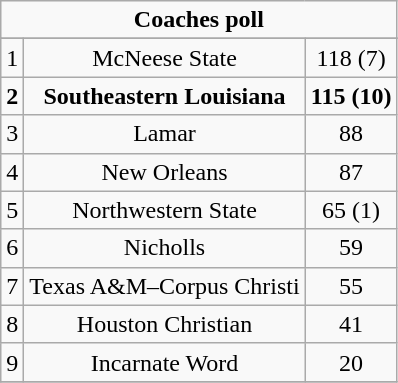<table class="wikitable">
<tr align="center">
<td align="center" Colspan="3"><strong>Coaches poll</strong></td>
</tr>
<tr align="center">
</tr>
<tr align="center">
<td>1</td>
<td>McNeese State</td>
<td>118 (7)</td>
</tr>
<tr align="center">
<td><strong>2</strong></td>
<td><strong>Southeastern Louisiana</strong></td>
<td><strong>115 (10)</strong></td>
</tr>
<tr align="center">
<td>3</td>
<td>Lamar</td>
<td>88</td>
</tr>
<tr align="center">
<td>4</td>
<td>New Orleans</td>
<td>87</td>
</tr>
<tr align="center">
<td>5</td>
<td>Northwestern State</td>
<td>65 (1)</td>
</tr>
<tr align="center">
<td>6</td>
<td>Nicholls</td>
<td>59</td>
</tr>
<tr align="center">
<td>7</td>
<td>Texas A&M–Corpus Christi</td>
<td>55</td>
</tr>
<tr align="center">
<td>8</td>
<td>Houston Christian</td>
<td>41</td>
</tr>
<tr align="center">
<td>9</td>
<td>Incarnate Word</td>
<td>20</td>
</tr>
<tr align="center">
</tr>
</table>
